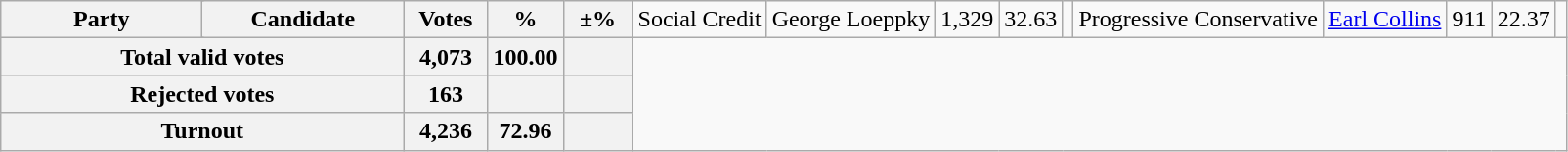<table class="wikitable">
<tr>
<th colspan=2 style="width: 130px">Party</th>
<th style="width: 130px">Candidate</th>
<th style="width: 50px">Votes</th>
<th style="width: 40px">%</th>
<th style="width: 40px">±%<br>
</th>
<td>Social Credit</td>
<td>George Loeppky</td>
<td align="right">1,329</td>
<td align="right">32.63</td>
<td align="right"><br></td>
<td>Progressive Conservative</td>
<td><a href='#'>Earl Collins</a></td>
<td align="right">911</td>
<td align="right">22.37</td>
<td align="right"></td>
</tr>
<tr bgcolor="white">
<th align="right" colspan=3>Total valid votes</th>
<th align="right">4,073</th>
<th align="right">100.00</th>
<th align="right"></th>
</tr>
<tr bgcolor="white">
<th align="right" colspan=3>Rejected votes</th>
<th align="right">163</th>
<th align="right"></th>
<th align="right"></th>
</tr>
<tr bgcolor="white">
<th align="right" colspan=3>Turnout</th>
<th align="right">4,236</th>
<th align="right">72.96</th>
<th align="right"></th>
</tr>
</table>
